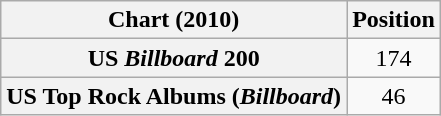<table class="wikitable sortable plainrowheaders">
<tr>
<th>Chart (2010)</th>
<th>Position</th>
</tr>
<tr>
<th scope="row">US <em>Billboard</em> 200</th>
<td align="center">174</td>
</tr>
<tr>
<th scope="row">US Top Rock Albums (<em>Billboard</em>)</th>
<td align="center">46</td>
</tr>
</table>
